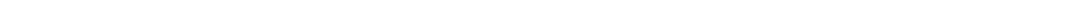<table style="width:88%; text-align:center;">
<tr style="color:white;">
<td style="background:"><strong>5</strong></td>
<td style="background:"><strong>2</strong></td>
<td style="background:"><strong>25</strong></td>
</tr>
</table>
